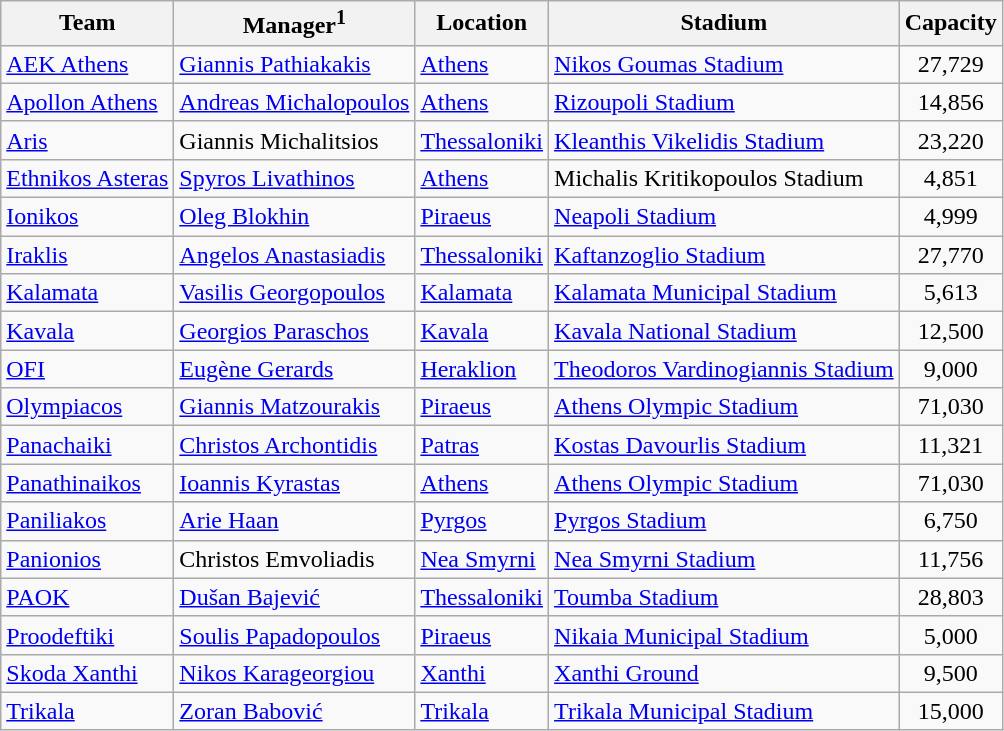<table class="wikitable sortable" style="text-align: left;">
<tr>
<th>Team</th>
<th>Manager<sup>1</sup></th>
<th>Location</th>
<th>Stadium</th>
<th>Capacity</th>
</tr>
<tr>
<td><a href='#'>AEK Athens</a></td>
<td> <a href='#'>Giannis Pathiakakis</a></td>
<td><a href='#'>Athens</a></td>
<td><a href='#'>Nikos Goumas Stadium</a></td>
<td align="center">27,729</td>
</tr>
<tr>
<td><a href='#'>Apollon Athens</a></td>
<td> <a href='#'>Andreas Michalopoulos</a></td>
<td><a href='#'>Athens</a></td>
<td><a href='#'>Rizoupoli Stadium</a></td>
<td align="center">14,856</td>
</tr>
<tr>
<td><a href='#'>Aris</a></td>
<td> Giannis Michalitsios</td>
<td><a href='#'>Thessaloniki</a></td>
<td><a href='#'>Kleanthis Vikelidis Stadium</a></td>
<td align="center">23,220</td>
</tr>
<tr>
<td><a href='#'>Ethnikos Asteras</a></td>
<td> <a href='#'>Spyros Livathinos</a></td>
<td><a href='#'>Athens</a></td>
<td>Michalis Kritikopoulos Stadium</td>
<td align="center">4,851</td>
</tr>
<tr>
<td><a href='#'>Ionikos</a></td>
<td> <a href='#'>Oleg Blokhin</a></td>
<td><a href='#'>Piraeus</a></td>
<td><a href='#'>Neapoli Stadium</a></td>
<td align="center">4,999</td>
</tr>
<tr>
<td><a href='#'>Iraklis</a></td>
<td> <a href='#'>Angelos Anastasiadis</a></td>
<td><a href='#'>Thessaloniki</a></td>
<td><a href='#'>Kaftanzoglio Stadium</a></td>
<td align="center">27,770</td>
</tr>
<tr>
<td><a href='#'>Kalamata</a></td>
<td> <a href='#'>Vasilis Georgopoulos</a></td>
<td><a href='#'>Kalamata</a></td>
<td><a href='#'>Kalamata Municipal Stadium</a></td>
<td align="center">5,613</td>
</tr>
<tr>
<td><a href='#'>Kavala</a></td>
<td> <a href='#'>Georgios Paraschos</a></td>
<td><a href='#'>Kavala</a></td>
<td><a href='#'>Kavala National Stadium</a></td>
<td align="center">12,500</td>
</tr>
<tr>
<td><a href='#'>OFI</a></td>
<td> <a href='#'>Eugène Gerards</a></td>
<td><a href='#'>Heraklion</a></td>
<td><a href='#'>Theodoros Vardinogiannis Stadium</a></td>
<td align="center">9,000</td>
</tr>
<tr>
<td><a href='#'>Olympiacos</a></td>
<td> <a href='#'>Giannis Matzourakis</a></td>
<td><a href='#'>Piraeus</a></td>
<td><a href='#'>Athens Olympic Stadium</a></td>
<td align="center">71,030</td>
</tr>
<tr>
<td><a href='#'>Panachaiki</a></td>
<td> <a href='#'>Christos Archontidis</a></td>
<td><a href='#'>Patras</a></td>
<td><a href='#'>Kostas Davourlis Stadium</a></td>
<td align="center">11,321</td>
</tr>
<tr>
<td><a href='#'>Panathinaikos</a></td>
<td> <a href='#'>Ioannis Kyrastas</a></td>
<td><a href='#'>Athens</a></td>
<td><a href='#'>Athens Olympic Stadium</a></td>
<td align="center">71,030</td>
</tr>
<tr>
<td><a href='#'>Paniliakos</a></td>
<td> <a href='#'>Arie Haan</a></td>
<td><a href='#'>Pyrgos</a></td>
<td><a href='#'>Pyrgos Stadium</a></td>
<td align="center">6,750</td>
</tr>
<tr>
<td><a href='#'>Panionios</a></td>
<td> Christos Emvoliadis</td>
<td><a href='#'>Nea Smyrni</a></td>
<td><a href='#'>Nea Smyrni Stadium</a></td>
<td align="center">11,756</td>
</tr>
<tr>
<td><a href='#'>PAOK</a></td>
<td> <a href='#'>Dušan Bajević</a></td>
<td><a href='#'>Thessaloniki</a></td>
<td><a href='#'>Toumba Stadium</a></td>
<td align="center">28,803</td>
</tr>
<tr>
<td><a href='#'>Proodeftiki</a></td>
<td> <a href='#'>Soulis Papadopoulos</a></td>
<td><a href='#'>Piraeus</a></td>
<td><a href='#'>Nikaia Municipal Stadium</a></td>
<td align="center">5,000</td>
</tr>
<tr>
<td><a href='#'>Skoda Xanthi</a></td>
<td> <a href='#'>Nikos Karageorgiou</a></td>
<td><a href='#'>Xanthi</a></td>
<td><a href='#'>Xanthi Ground</a></td>
<td align="center">9,500</td>
</tr>
<tr>
<td><a href='#'>Trikala</a></td>
<td> <a href='#'>Zoran Babović</a></td>
<td><a href='#'>Trikala</a></td>
<td><a href='#'>Trikala Municipal Stadium</a></td>
<td align="center">15,000</td>
</tr>
</table>
